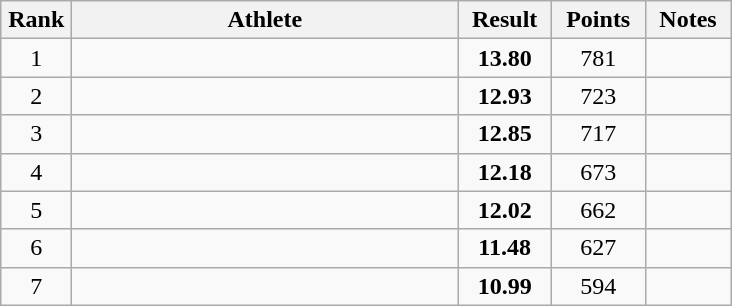<table class="wikitable" style="text-align:center">
<tr>
<th width=40>Rank</th>
<th width=250>Athlete</th>
<th width=55>Result</th>
<th width=55>Points</th>
<th width=50>Notes</th>
</tr>
<tr>
<td>1</td>
<td align=left></td>
<td><strong>13.80</strong></td>
<td>781</td>
<td></td>
</tr>
<tr>
<td>2</td>
<td align=left></td>
<td><strong>12.93</strong></td>
<td>723</td>
<td></td>
</tr>
<tr>
<td>3</td>
<td align=left></td>
<td><strong>12.85</strong></td>
<td>717</td>
<td></td>
</tr>
<tr>
<td>4</td>
<td align=left></td>
<td><strong>12.18</strong></td>
<td>673</td>
<td></td>
</tr>
<tr>
<td>5</td>
<td align=left></td>
<td><strong>12.02</strong></td>
<td>662</td>
<td></td>
</tr>
<tr>
<td>6</td>
<td align=left></td>
<td><strong>11.48</strong></td>
<td>627</td>
<td></td>
</tr>
<tr>
<td>7</td>
<td align=left></td>
<td><strong>10.99</strong></td>
<td>594</td>
<td></td>
</tr>
</table>
